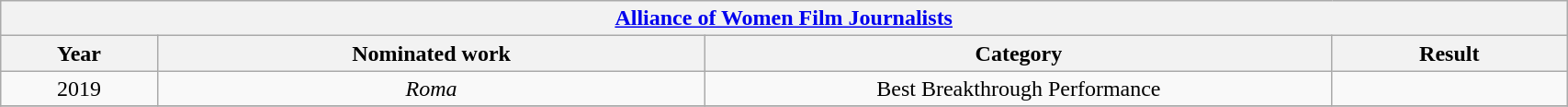<table style="width:90%;" class="wikitable">
<tr>
<th colspan="4" style="text-align:center;"><a href='#'>Alliance of Women Film Journalists</a></th>
</tr>
<tr>
<th style="width:10%;">Year</th>
<th style="width:35%;">Nominated work</th>
<th style="width:40%;">Category</th>
<th style="width:15%;">Result</th>
</tr>
<tr>
<td style="text-align:center;">2019</td>
<td style="text-align:center;"><em>Roma</em></td>
<td style="text-align:center;">Best Breakthrough Performance</td>
<td></td>
</tr>
<tr>
</tr>
</table>
